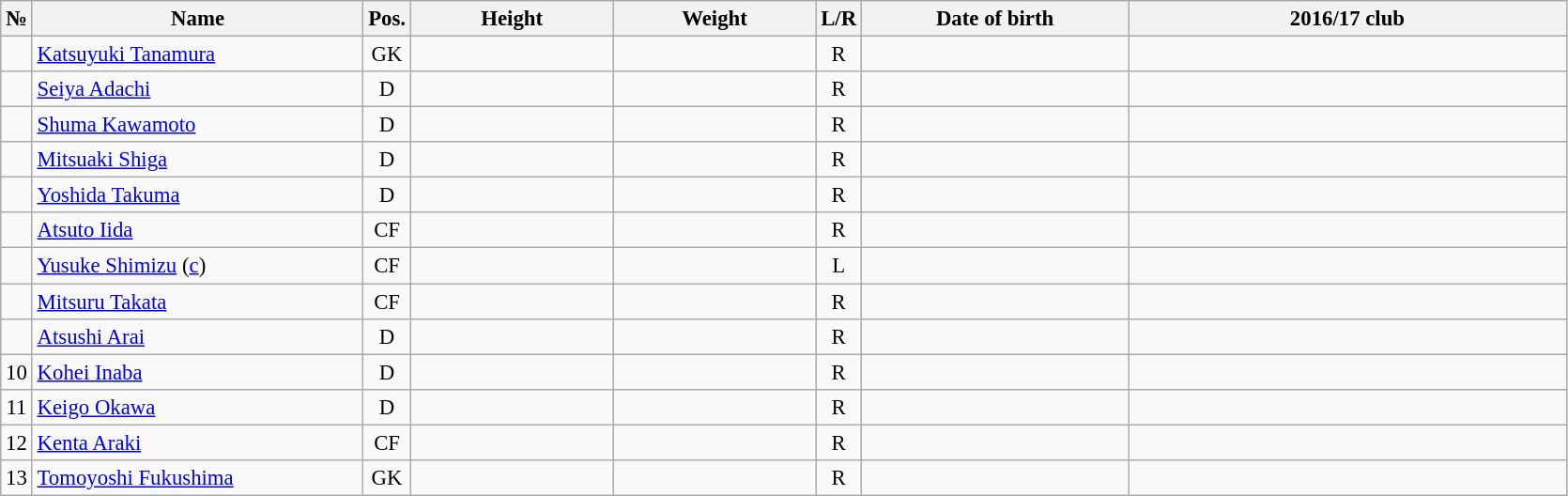<table class="wikitable sortable" style="font-size:95%; text-align:center;">
<tr>
<th>№</th>
<th style="width:15em">Name</th>
<th>Pos.</th>
<th style="width:9em">Height</th>
<th style="width:9em">Weight</th>
<th>L/R</th>
<th style="width:12em">Date of birth</th>
<th style="width:20em">2016/17 club</th>
</tr>
<tr>
<td></td>
<td style="text-align:left;"><a href='#'>Katsuyuki Tanamura</a></td>
<td>GK</td>
<td></td>
<td></td>
<td>R</td>
<td style="text-align:right;"></td>
<td style="text-align:left;"></td>
</tr>
<tr>
<td></td>
<td style="text-align:left;"><a href='#'>Seiya Adachi</a></td>
<td>D</td>
<td></td>
<td></td>
<td>R</td>
<td style="text-align:right;"></td>
<td style="text-align:left;"></td>
</tr>
<tr>
<td></td>
<td style="text-align:left;"><a href='#'>Shuma Kawamoto</a></td>
<td>D</td>
<td></td>
<td></td>
<td>R</td>
<td style="text-align:right;"></td>
<td style="text-align:left;"></td>
</tr>
<tr>
<td></td>
<td style="text-align:left;"><a href='#'>Mitsuaki Shiga</a></td>
<td>D</td>
<td></td>
<td></td>
<td>R</td>
<td style="text-align:right;"></td>
<td style="text-align:left;"></td>
</tr>
<tr>
<td></td>
<td style="text-align:left;"><a href='#'>Yoshida Takuma</a></td>
<td>D</td>
<td></td>
<td></td>
<td>R</td>
<td style="text-align:right;"></td>
<td style="text-align:left;"></td>
</tr>
<tr>
<td></td>
<td style="text-align:left;"><a href='#'>Atsuto Iida</a></td>
<td>CF</td>
<td></td>
<td></td>
<td>R</td>
<td style="text-align:right;"></td>
<td style="text-align:left;"></td>
</tr>
<tr>
<td></td>
<td style="text-align:left;"><a href='#'>Yusuke Shimizu</a> (<a href='#'>c</a>)</td>
<td>CF</td>
<td></td>
<td></td>
<td>L</td>
<td style="text-align:right;"></td>
<td style="text-align:left;"></td>
</tr>
<tr>
<td></td>
<td style="text-align:left;"><a href='#'>Mitsuru Takata</a></td>
<td>CF</td>
<td></td>
<td></td>
<td>R</td>
<td style="text-align:right;"></td>
<td style="text-align:left;"></td>
</tr>
<tr>
<td></td>
<td style="text-align:left;"><a href='#'>Atsushi Arai</a></td>
<td>D</td>
<td></td>
<td></td>
<td>R</td>
<td style="text-align:right;"></td>
<td style="text-align:left;"></td>
</tr>
<tr>
<td>10</td>
<td style="text-align:left;"><a href='#'>Kohei Inaba</a></td>
<td>D</td>
<td></td>
<td></td>
<td>R</td>
<td style="text-align:right;"></td>
<td style="text-align:left;"></td>
</tr>
<tr>
<td>11</td>
<td style="text-align:left;"><a href='#'>Keigo Okawa</a></td>
<td>D</td>
<td></td>
<td></td>
<td>R</td>
<td style="text-align:right;"></td>
<td style="text-align:left;"></td>
</tr>
<tr>
<td>12</td>
<td style="text-align:left;"><a href='#'>Kenta Araki</a></td>
<td>CF</td>
<td></td>
<td></td>
<td>R</td>
<td style="text-align:right;"></td>
<td style="text-align:left;"></td>
</tr>
<tr>
<td>13</td>
<td style="text-align:left;"><a href='#'>Tomoyoshi Fukushima</a></td>
<td>GK</td>
<td></td>
<td></td>
<td>R</td>
<td style="text-align:right;"></td>
<td style="text-align:left;"></td>
</tr>
</table>
